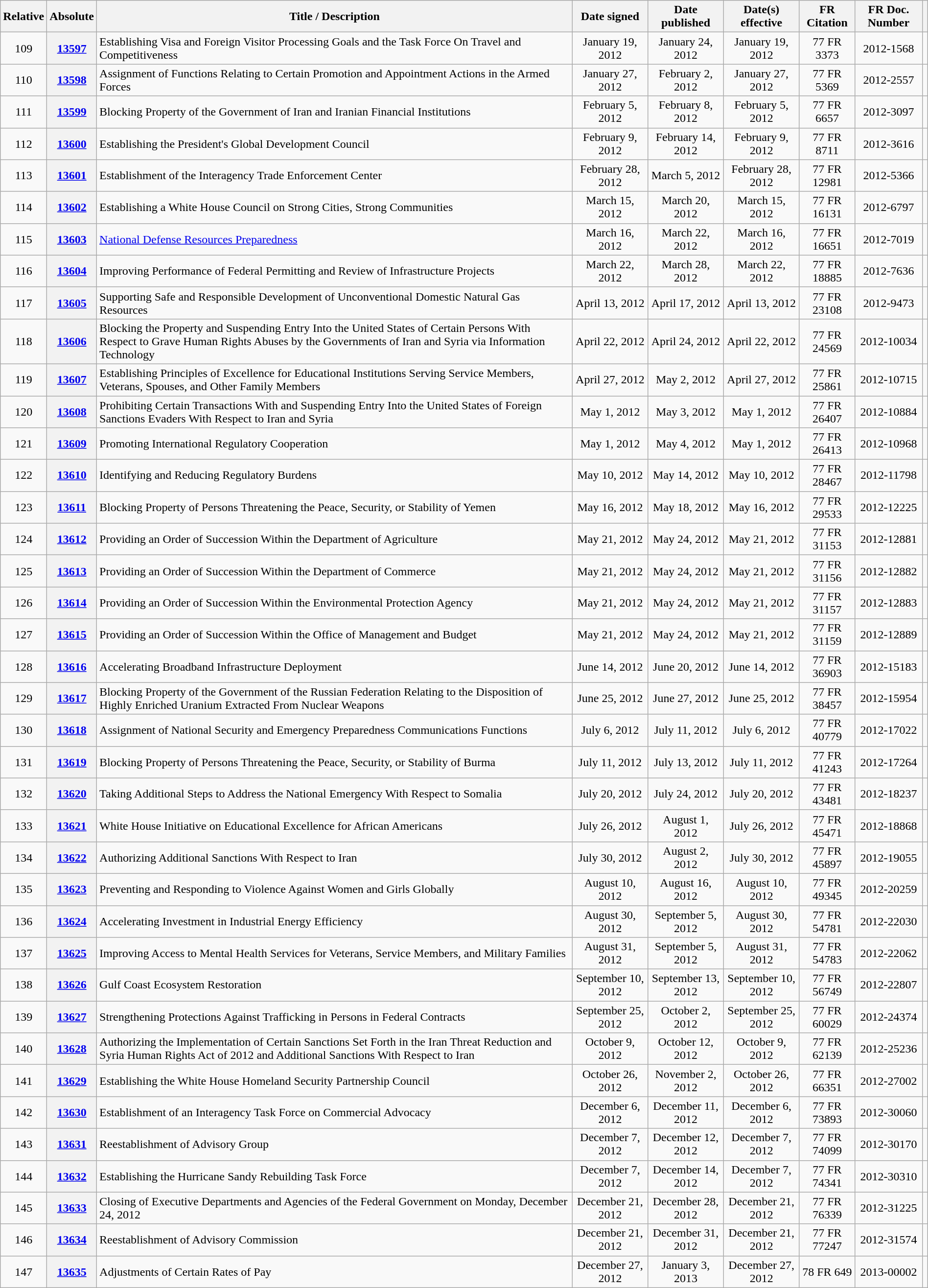<table class="wikitable sortable plainrowheaders" style="width:100%">
<tr style="text-align:center">
<th>Relative </th>
<th>Absolute </th>
<th>Title / Description</th>
<th>Date signed</th>
<th>Date published</th>
<th>Date(s) effective</th>
<th>FR Citation</th>
<th>FR Doc. Number</th>
<th class="unsortable"></th>
</tr>
<tr style="text-align:center">
<td>109</td>
<th><a href='#'>13597</a></th>
<td style="text-align:left">Establishing Visa and Foreign Visitor Processing Goals and the Task Force On Travel and Competitiveness</td>
<td>January 19, 2012</td>
<td>January 24, 2012</td>
<td>January 19, 2012</td>
<td>77 FR 3373</td>
<td>2012-1568</td>
<td></td>
</tr>
<tr style="text-align:center">
<td>110</td>
<th><a href='#'>13598</a></th>
<td style="text-align:left">Assignment of Functions Relating to Certain Promotion and Appointment Actions in the Armed Forces</td>
<td>January 27, 2012</td>
<td>February 2, 2012</td>
<td>January 27, 2012</td>
<td>77 FR 5369</td>
<td>2012-2557</td>
<td></td>
</tr>
<tr style="text-align:center">
<td>111</td>
<th><a href='#'>13599</a></th>
<td style="text-align:left">Blocking Property of the Government of Iran and Iranian Financial Institutions</td>
<td>February 5, 2012</td>
<td>February 8, 2012</td>
<td>February 5, 2012</td>
<td>77 FR 6657</td>
<td>2012-3097</td>
<td></td>
</tr>
<tr style="text-align:center">
<td>112</td>
<th><a href='#'>13600</a></th>
<td style="text-align:left">Establishing the President's Global Development Council</td>
<td>February 9, 2012</td>
<td>February 14, 2012</td>
<td>February 9, 2012</td>
<td>77 FR 8711</td>
<td>2012-3616</td>
<td></td>
</tr>
<tr style="text-align:center">
<td>113</td>
<th><a href='#'>13601</a></th>
<td style="text-align:left">Establishment of the Interagency Trade Enforcement Center</td>
<td>February 28, 2012</td>
<td>March 5, 2012</td>
<td>February 28, 2012</td>
<td>77 FR 12981</td>
<td>2012-5366</td>
<td></td>
</tr>
<tr style="text-align:center">
<td>114</td>
<th><a href='#'>13602</a></th>
<td style="text-align:left">Establishing a White House Council on Strong Cities, Strong Communities</td>
<td>March 15, 2012</td>
<td>March 20, 2012</td>
<td>March 15, 2012</td>
<td>77 FR 16131</td>
<td>2012-6797</td>
<td></td>
</tr>
<tr style="text-align:center">
<td>115</td>
<th><a href='#'>13603</a></th>
<td style="text-align:left"><a href='#'>National Defense Resources Preparedness</a></td>
<td>March 16, 2012</td>
<td>March 22, 2012</td>
<td>March 16, 2012</td>
<td>77 FR 16651</td>
<td>2012-7019</td>
<td></td>
</tr>
<tr style="text-align:center">
<td>116</td>
<th><a href='#'>13604</a></th>
<td style="text-align:left">Improving Performance of Federal Permitting and Review of Infrastructure Projects</td>
<td>March 22, 2012</td>
<td>March 28, 2012</td>
<td>March 22, 2012</td>
<td>77 FR 18885</td>
<td>2012-7636</td>
<td></td>
</tr>
<tr style="text-align:center">
<td>117</td>
<th><a href='#'>13605</a></th>
<td style="text-align:left">Supporting Safe and Responsible Development of Unconventional Domestic Natural Gas Resources</td>
<td>April 13, 2012</td>
<td>April 17, 2012</td>
<td>April 13, 2012</td>
<td>77 FR 23108</td>
<td>2012-9473</td>
<td></td>
</tr>
<tr style="text-align:center">
<td>118</td>
<th><a href='#'>13606</a></th>
<td style="text-align:left">Blocking the Property and Suspending Entry Into the United States of Certain Persons With Respect to Grave Human Rights Abuses by the Governments of Iran and Syria via Information Technology</td>
<td>April 22, 2012</td>
<td>April 24, 2012</td>
<td>April 22, 2012</td>
<td>77 FR 24569</td>
<td>2012-10034</td>
<td></td>
</tr>
<tr style="text-align:center">
<td>119</td>
<th><a href='#'>13607</a></th>
<td style="text-align:left">Establishing Principles of Excellence for Educational Institutions Serving Service Members, Veterans, Spouses, and Other Family Members</td>
<td>April 27, 2012</td>
<td>May 2, 2012</td>
<td>April 27, 2012</td>
<td>77 FR 25861</td>
<td>2012-10715</td>
<td></td>
</tr>
<tr style="text-align:center">
<td>120</td>
<th><a href='#'>13608</a></th>
<td style="text-align:left">Prohibiting Certain Transactions With and Suspending Entry Into the United States of Foreign Sanctions Evaders With Respect to Iran and Syria</td>
<td>May 1, 2012</td>
<td>May 3, 2012</td>
<td>May 1, 2012</td>
<td>77 FR 26407</td>
<td>2012-10884</td>
<td></td>
</tr>
<tr style="text-align:center">
<td>121</td>
<th><a href='#'>13609</a></th>
<td style="text-align:left">Promoting International Regulatory Cooperation</td>
<td>May 1, 2012</td>
<td>May 4, 2012</td>
<td>May 1, 2012</td>
<td>77 FR 26413</td>
<td>2012-10968</td>
<td></td>
</tr>
<tr style="text-align:center">
<td>122</td>
<th><a href='#'>13610</a></th>
<td style="text-align:left">Identifying and Reducing Regulatory Burdens</td>
<td>May 10, 2012</td>
<td>May 14, 2012</td>
<td>May 10, 2012</td>
<td>77 FR 28467</td>
<td>2012-11798</td>
<td></td>
</tr>
<tr style="text-align:center">
<td>123</td>
<th><a href='#'>13611</a></th>
<td style="text-align:left">Blocking Property of Persons Threatening the Peace, Security, or Stability of Yemen</td>
<td>May 16, 2012</td>
<td>May 18, 2012</td>
<td>May 16, 2012</td>
<td>77 FR 29533</td>
<td>2012-12225</td>
<td></td>
</tr>
<tr style="text-align:center">
<td>124</td>
<th><a href='#'>13612</a></th>
<td style="text-align:left">Providing an Order of Succession Within the Department of Agriculture</td>
<td>May 21, 2012</td>
<td>May 24, 2012</td>
<td>May 21, 2012</td>
<td>77 FR 31153</td>
<td>2012-12881</td>
<td></td>
</tr>
<tr style="text-align:center">
<td>125</td>
<th><a href='#'>13613</a></th>
<td style="text-align:left">Providing an Order of Succession Within the Department of Commerce</td>
<td>May 21, 2012</td>
<td>May 24, 2012</td>
<td>May 21, 2012</td>
<td>77 FR 31156</td>
<td>2012-12882</td>
<td></td>
</tr>
<tr style="text-align:center">
<td>126</td>
<th><a href='#'>13614</a></th>
<td style="text-align:left">Providing an Order of Succession Within the Environmental Protection Agency</td>
<td>May 21, 2012</td>
<td>May 24, 2012</td>
<td>May 21, 2012</td>
<td>77 FR 31157</td>
<td>2012-12883</td>
<td></td>
</tr>
<tr style="text-align:center">
<td>127</td>
<th><a href='#'>13615</a></th>
<td style="text-align:left">Providing an Order of Succession Within the Office of Management and Budget</td>
<td>May 21, 2012</td>
<td>May 24, 2012</td>
<td>May 21, 2012</td>
<td>77 FR 31159</td>
<td>2012-12889</td>
<td></td>
</tr>
<tr style="text-align:center">
<td>128</td>
<th><a href='#'>13616</a></th>
<td style="text-align:left">Accelerating Broadband Infrastructure Deployment</td>
<td>June 14, 2012</td>
<td>June 20, 2012</td>
<td>June 14, 2012</td>
<td>77 FR 36903</td>
<td>2012-15183</td>
<td></td>
</tr>
<tr style="text-align:center">
<td>129</td>
<th><a href='#'>13617</a></th>
<td style="text-align:left">Blocking Property of the Government of the Russian Federation Relating to the Disposition of Highly Enriched Uranium Extracted From Nuclear Weapons</td>
<td>June 25, 2012</td>
<td>June 27, 2012</td>
<td>June 25, 2012</td>
<td>77 FR 38457</td>
<td>2012-15954</td>
<td></td>
</tr>
<tr style="text-align:center">
<td>130</td>
<th><a href='#'>13618</a></th>
<td style="text-align:left">Assignment of National Security and Emergency Preparedness Communications Functions</td>
<td>July 6, 2012</td>
<td>July 11, 2012</td>
<td>July 6, 2012</td>
<td>77 FR 40779</td>
<td>2012-17022</td>
<td></td>
</tr>
<tr style="text-align:center">
<td>131</td>
<th><a href='#'>13619</a></th>
<td style="text-align:left">Blocking Property of Persons Threatening the Peace, Security, or Stability of Burma</td>
<td>July 11, 2012</td>
<td>July 13, 2012</td>
<td>July 11, 2012</td>
<td>77 FR 41243</td>
<td>2012-17264</td>
<td></td>
</tr>
<tr style="text-align:center">
<td>132</td>
<th><a href='#'>13620</a></th>
<td style="text-align:left">Taking Additional Steps to Address the National Emergency With Respect to Somalia</td>
<td>July 20, 2012</td>
<td>July 24, 2012</td>
<td>July 20, 2012</td>
<td>77 FR 43481</td>
<td>2012-18237</td>
<td></td>
</tr>
<tr style="text-align:center">
<td>133</td>
<th><a href='#'>13621</a></th>
<td style="text-align:left">White House Initiative on Educational Excellence for African Americans</td>
<td>July 26, 2012</td>
<td>August 1, 2012</td>
<td>July 26, 2012</td>
<td>77 FR 45471</td>
<td>2012-18868</td>
<td></td>
</tr>
<tr style="text-align:center">
<td>134</td>
<th><a href='#'>13622</a></th>
<td style="text-align:left">Authorizing Additional Sanctions With Respect to Iran</td>
<td>July 30, 2012</td>
<td>August 2, 2012</td>
<td>July 30, 2012</td>
<td>77 FR 45897</td>
<td>2012-19055</td>
<td></td>
</tr>
<tr style="text-align:center">
<td>135</td>
<th><a href='#'>13623</a></th>
<td style="text-align:left">Preventing and Responding to Violence Against Women and Girls Globally</td>
<td>August 10, 2012</td>
<td>August 16, 2012</td>
<td>August 10, 2012</td>
<td>77 FR 49345</td>
<td>2012-20259</td>
<td></td>
</tr>
<tr style="text-align:center">
<td>136</td>
<th><a href='#'>13624</a></th>
<td style="text-align:left">Accelerating Investment in Industrial Energy Efficiency</td>
<td>August 30, 2012</td>
<td>September 5, 2012</td>
<td>August 30, 2012</td>
<td>77 FR 54781</td>
<td>2012-22030</td>
<td></td>
</tr>
<tr style="text-align:center">
<td>137</td>
<th><a href='#'>13625</a></th>
<td style="text-align:left">Improving Access to Mental Health Services for Veterans, Service Members, and Military Families</td>
<td>August 31, 2012</td>
<td>September 5, 2012</td>
<td>August 31, 2012</td>
<td>77 FR 54783</td>
<td>2012-22062</td>
<td></td>
</tr>
<tr style="text-align:center">
<td>138</td>
<th><a href='#'>13626</a></th>
<td style="text-align:left">Gulf Coast Ecosystem Restoration</td>
<td>September 10, 2012</td>
<td>September 13, 2012</td>
<td>September 10, 2012</td>
<td>77 FR 56749</td>
<td>2012-22807</td>
<td></td>
</tr>
<tr style="text-align:center">
<td>139</td>
<th><a href='#'>13627</a></th>
<td style="text-align:left">Strengthening Protections Against Trafficking in Persons in Federal Contracts</td>
<td>September 25, 2012</td>
<td>October 2, 2012</td>
<td>September 25, 2012</td>
<td>77 FR 60029</td>
<td>2012-24374</td>
<td></td>
</tr>
<tr style="text-align:center">
<td>140</td>
<th><a href='#'>13628</a></th>
<td style="text-align:left">Authorizing the Implementation of Certain Sanctions Set Forth in the Iran Threat Reduction and Syria Human Rights Act of 2012 and Additional Sanctions With Respect to Iran</td>
<td>October 9, 2012</td>
<td>October 12, 2012</td>
<td>October 9, 2012</td>
<td>77 FR 62139</td>
<td>2012-25236</td>
<td></td>
</tr>
<tr style="text-align:center">
<td>141</td>
<th><a href='#'>13629</a></th>
<td style="text-align:left">Establishing the White House Homeland Security Partnership Council</td>
<td>October 26, 2012</td>
<td>November 2, 2012</td>
<td>October 26, 2012</td>
<td>77 FR 66351</td>
<td>2012-27002</td>
<td></td>
</tr>
<tr style="text-align:center">
<td>142</td>
<th><a href='#'>13630</a></th>
<td style="text-align:left">Establishment of an Interagency Task Force on Commercial Advocacy</td>
<td>December 6, 2012</td>
<td>December 11, 2012</td>
<td>December 6, 2012</td>
<td>77 FR 73893</td>
<td>2012-30060</td>
<td></td>
</tr>
<tr style="text-align:center">
<td>143</td>
<th><a href='#'>13631</a></th>
<td style="text-align:left">Reestablishment of Advisory Group</td>
<td>December 7, 2012</td>
<td>December 12, 2012</td>
<td>December 7, 2012</td>
<td>77 FR 74099</td>
<td>2012-30170</td>
<td></td>
</tr>
<tr style="text-align:center">
<td>144</td>
<th><a href='#'>13632</a></th>
<td style="text-align:left">Establishing the Hurricane Sandy Rebuilding Task Force</td>
<td>December 7, 2012</td>
<td>December 14, 2012</td>
<td>December 7, 2012</td>
<td>77 FR 74341</td>
<td>2012-30310</td>
<td></td>
</tr>
<tr style="text-align:center">
<td>145</td>
<th><a href='#'>13633</a></th>
<td style="text-align:left">Closing of Executive Departments and Agencies of the Federal Government on Monday, December 24, 2012</td>
<td>December 21, 2012</td>
<td>December 28, 2012</td>
<td>December 21, 2012</td>
<td>77 FR 76339</td>
<td>2012-31225</td>
<td></td>
</tr>
<tr style="text-align:center">
<td>146</td>
<th><a href='#'>13634</a></th>
<td style="text-align:left">Reestablishment of Advisory Commission</td>
<td>December 21, 2012</td>
<td>December 31, 2012</td>
<td>December 21, 2012</td>
<td>77 FR 77247</td>
<td>2012-31574</td>
<td></td>
</tr>
<tr style="text-align:center">
<td>147</td>
<th><a href='#'>13635</a></th>
<td style="text-align:left">Adjustments of Certain Rates of Pay</td>
<td>December 27, 2012</td>
<td>January 3, 2013</td>
<td>December 27, 2012</td>
<td>78 FR 649</td>
<td>2013-00002</td>
<td></td>
</tr>
</table>
